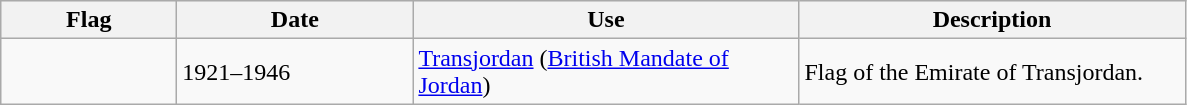<table class="wikitable">
<tr style="background:#efefef;">
<th style="width:110px;">Flag</th>
<th style="width:150px;">Date</th>
<th style="width:250px;">Use</th>
<th style="width:250px;">Description</th>
</tr>
<tr>
<td></td>
<td>1921–1946</td>
<td><a href='#'>Transjordan</a> (<a href='#'>British Mandate of Jordan</a>)</td>
<td>Flag of the Emirate of Transjordan.</td>
</tr>
</table>
